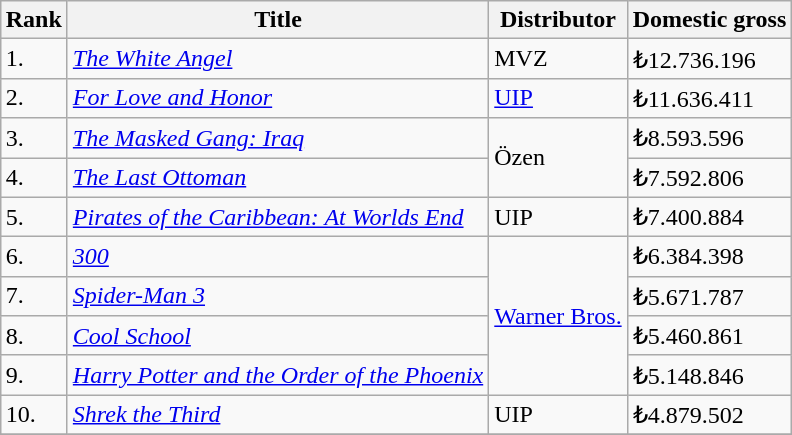<table class="wikitable sortable" style="margin:auto; margin:auto;">
<tr>
<th>Rank</th>
<th>Title</th>
<th>Distributor</th>
<th>Domestic gross</th>
</tr>
<tr>
<td>1.</td>
<td><em><a href='#'>The White Angel</a></em></td>
<td>MVZ</td>
<td>₺12.736.196</td>
</tr>
<tr>
<td>2.</td>
<td><em><a href='#'>For Love and Honor</a></em></td>
<td><a href='#'>UIP</a></td>
<td>₺11.636.411</td>
</tr>
<tr>
<td>3.</td>
<td><em><a href='#'>The Masked Gang: Iraq</a></em></td>
<td rowspan="2">Özen</td>
<td>₺8.593.596</td>
</tr>
<tr>
<td>4.</td>
<td><em><a href='#'>The Last Ottoman</a></em></td>
<td>₺7.592.806</td>
</tr>
<tr>
<td>5.</td>
<td><em><a href='#'>Pirates of the Caribbean: At Worlds End</a></em></td>
<td>UIP</td>
<td>₺7.400.884</td>
</tr>
<tr>
<td>6.</td>
<td><em><a href='#'>300</a></em></td>
<td rowspan="4"><a href='#'>Warner Bros.</a></td>
<td>₺6.384.398</td>
</tr>
<tr>
<td>7.</td>
<td><em><a href='#'>Spider-Man 3</a></em></td>
<td>₺5.671.787</td>
</tr>
<tr>
<td>8.</td>
<td><em><a href='#'>Cool School</a></em></td>
<td>₺5.460.861</td>
</tr>
<tr>
<td>9.</td>
<td><em><a href='#'>Harry Potter and the Order of the Phoenix</a></em></td>
<td>₺5.148.846</td>
</tr>
<tr>
<td>10.</td>
<td><em><a href='#'>Shrek the Third</a></em></td>
<td>UIP</td>
<td>₺4.879.502</td>
</tr>
<tr>
</tr>
</table>
